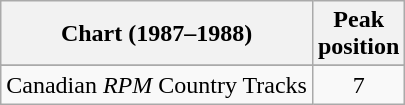<table class="wikitable sortable">
<tr>
<th align="left">Chart (1987–1988)</th>
<th align="center">Peak<br>position</th>
</tr>
<tr>
</tr>
<tr>
<td align="left">Canadian <em>RPM</em> Country Tracks</td>
<td align="center">7</td>
</tr>
</table>
